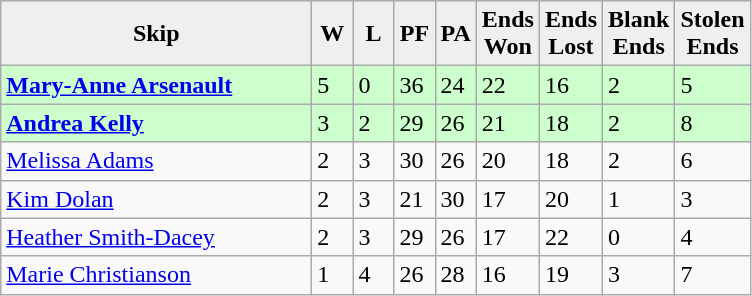<table class="wikitable">
<tr>
<th style="background:#efefef; width:200px;">Skip</th>
<th style="background:#efefef; width:20px;">W</th>
<th style="background:#efefef; width:20px;">L</th>
<th style="background:#efefef; width:20px;">PF</th>
<th style="background:#efefef; width:20px;">PA</th>
<th style="background:#efefef; width:20px;">Ends <br> Won</th>
<th style="background:#efefef; width:20px;">Ends <br> Lost</th>
<th style="background:#efefef; width:20px;">Blank <br> Ends</th>
<th style="background:#efefef; width:20px;">Stolen <br> Ends</th>
</tr>
<tr style="background:#cfc;">
<td><strong> <a href='#'>Mary-Anne Arsenault</a></strong></td>
<td>5</td>
<td>0</td>
<td>36</td>
<td>24</td>
<td>22</td>
<td>16</td>
<td>2</td>
<td>5</td>
</tr>
<tr style="background:#cfc;">
<td><strong> <a href='#'>Andrea Kelly</a></strong></td>
<td>3</td>
<td>2</td>
<td>29</td>
<td>26</td>
<td>21</td>
<td>18</td>
<td>2</td>
<td>8</td>
</tr>
<tr>
<td> <a href='#'>Melissa Adams</a></td>
<td>2</td>
<td>3</td>
<td>30</td>
<td>26</td>
<td>20</td>
<td>18</td>
<td>2</td>
<td>6</td>
</tr>
<tr>
<td> <a href='#'>Kim Dolan</a></td>
<td>2</td>
<td>3</td>
<td>21</td>
<td>30</td>
<td>17</td>
<td>20</td>
<td>1</td>
<td>3</td>
</tr>
<tr>
<td> <a href='#'>Heather Smith-Dacey</a></td>
<td>2</td>
<td>3</td>
<td>29</td>
<td>26</td>
<td>17</td>
<td>22</td>
<td>0</td>
<td>4</td>
</tr>
<tr>
<td> <a href='#'>Marie Christianson</a></td>
<td>1</td>
<td>4</td>
<td>26</td>
<td>28</td>
<td>16</td>
<td>19</td>
<td>3</td>
<td>7</td>
</tr>
</table>
